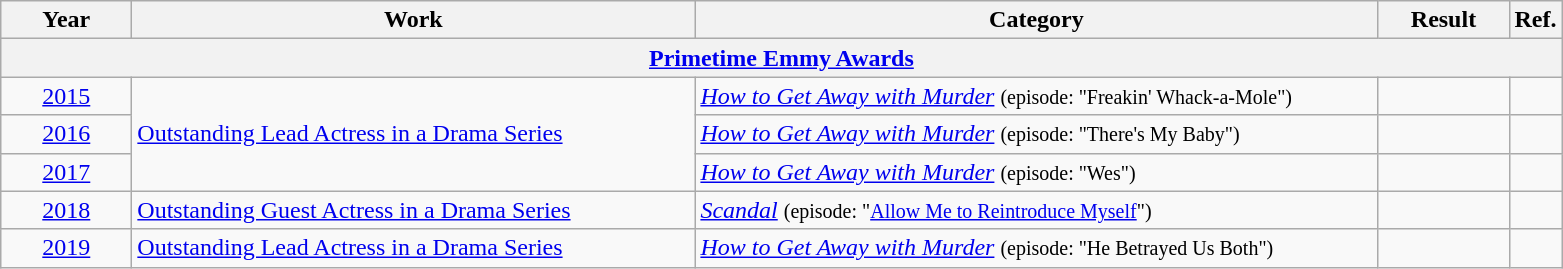<table class=wikitable>
<tr>
<th scope="col" style="width:5em;">Year</th>
<th scope="col" style="width:23em;">Work</th>
<th scope="col" style="width:28em;">Category</th>
<th scope="col" style="width:5em;">Result</th>
<th>Ref.</th>
</tr>
<tr>
<th colspan=5><a href='#'>Primetime Emmy Awards</a></th>
</tr>
<tr>
<td style="text-align:center;"><a href='#'>2015</a></td>
<td rowspan="3"><a href='#'>Outstanding Lead Actress in a Drama Series</a></td>
<td><em><a href='#'>How to Get Away with Murder</a></em> <small> (episode: "Freakin' Whack-a-Mole") </small></td>
<td></td>
<td style="text-align:center;"></td>
</tr>
<tr>
<td style="text-align:center;"><a href='#'>2016</a></td>
<td><em><a href='#'>How to Get Away with Murder</a></em> <small> (episode: "There's My Baby") </small></td>
<td></td>
<td style="text-align:center;"></td>
</tr>
<tr>
<td style="text-align:center;"><a href='#'>2017</a></td>
<td><em><a href='#'>How to Get Away with Murder</a></em> <small> (episode: "Wes") </small></td>
<td></td>
<td style="text-align:center;"></td>
</tr>
<tr>
<td style="text-align:center;"><a href='#'>2018</a></td>
<td><a href='#'>Outstanding Guest Actress in a Drama Series</a></td>
<td><em><a href='#'>Scandal</a></em> <small> (episode: "<a href='#'>Allow Me to Reintroduce Myself</a>") </small></td>
<td></td>
<td style="text-align:center;"></td>
</tr>
<tr>
<td style="text-align:center;"><a href='#'>2019</a></td>
<td><a href='#'>Outstanding Lead Actress in a Drama Series</a></td>
<td><em><a href='#'>How to Get Away with Murder</a></em> <small> (episode: "He Betrayed Us Both") </small></td>
<td></td>
<td style="text-align:center;"></td>
</tr>
</table>
